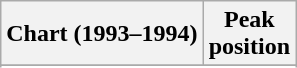<table class="wikitable sortable">
<tr>
<th align="left">Chart (1993–1994)</th>
<th align="center">Peak<br>position</th>
</tr>
<tr>
</tr>
<tr>
</tr>
</table>
